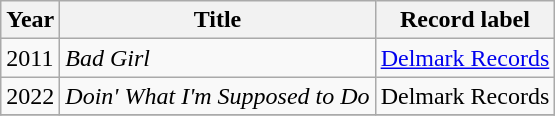<table class="wikitable sortable">
<tr>
<th>Year</th>
<th>Title</th>
<th>Record label</th>
</tr>
<tr>
<td>2011</td>
<td><em>Bad Girl</em></td>
<td style="text-align:center;"><a href='#'>Delmark Records</a></td>
</tr>
<tr>
<td>2022</td>
<td><em>Doin' What I'm Supposed to Do</em></td>
<td style="text-align:center;">Delmark Records</td>
</tr>
<tr>
</tr>
</table>
